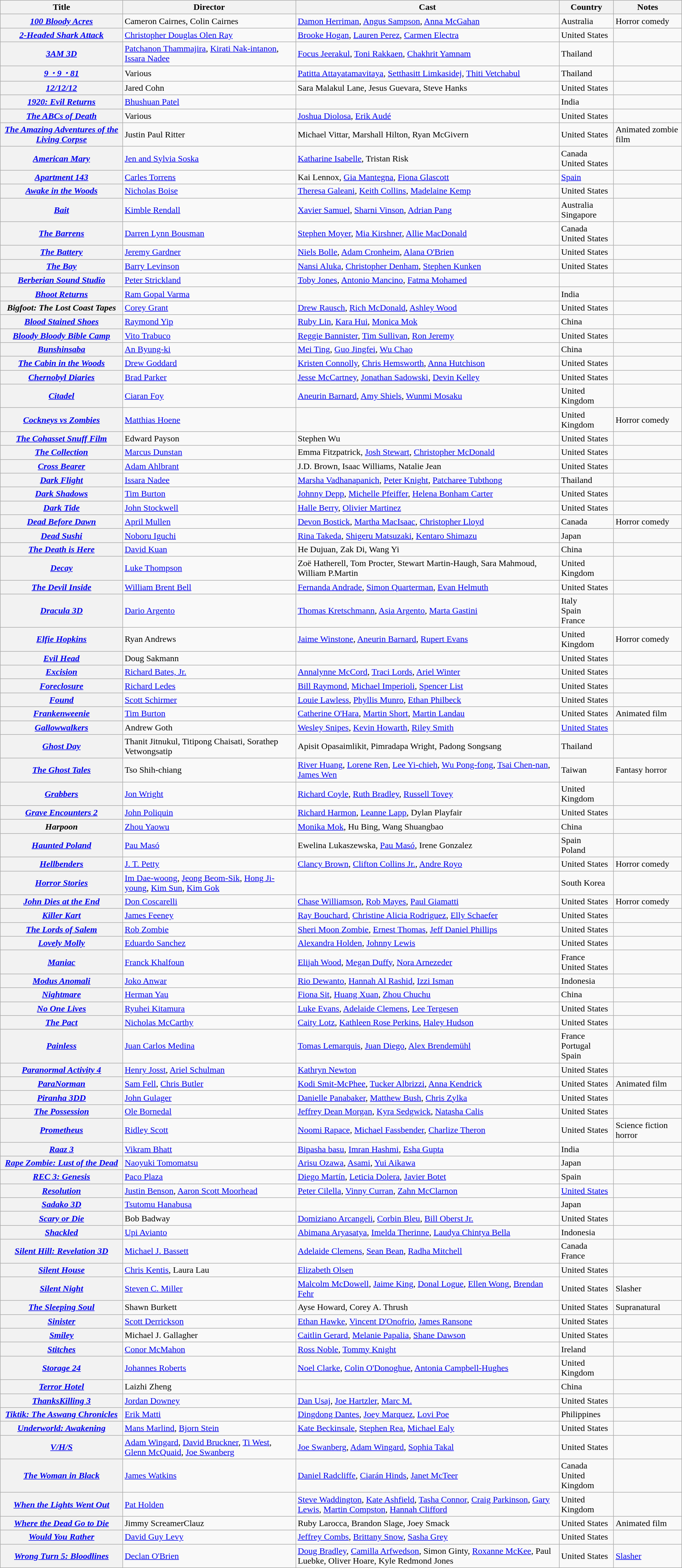<table class="wikitable sortable">
<tr>
<th>Title</th>
<th>Director</th>
<th class="unsortable">Cast</th>
<th>Country</th>
<th class="unsortable">Notes</th>
</tr>
<tr>
<th><em><a href='#'>100 Bloody Acres</a></em></th>
<td>Cameron Cairnes, Colin Cairnes</td>
<td><a href='#'>Damon Herriman</a>, <a href='#'>Angus Sampson</a>, <a href='#'>Anna McGahan</a></td>
<td>Australia</td>
<td>Horror comedy</td>
</tr>
<tr>
<th><em><a href='#'>2-Headed Shark Attack</a></em></th>
<td data-sort-value="Olen Ray, Christopher Douglas"><a href='#'>Christopher Douglas Olen Ray</a></td>
<td><a href='#'>Brooke Hogan</a>, <a href='#'>Lauren Perez</a>, <a href='#'>Carmen Electra</a></td>
<td>United States</td>
<td></td>
</tr>
<tr>
<th><em><a href='#'>3AM 3D</a></em></th>
<td><a href='#'>Patchanon Thammajira</a>, <a href='#'>Kirati Nak-intanon</a>, <a href='#'>Issara Nadee</a></td>
<td><a href='#'>Focus Jeerakul</a>, <a href='#'>Toni Rakkaen</a>, <a href='#'>Chakhrit Yamnam</a></td>
<td>Thailand</td>
<td></td>
</tr>
<tr>
<th><em><a href='#'>9・9・81</a></em></th>
<td data-sort-value="~Various">Various</td>
<td><a href='#'>Patitta Attayatamavitaya</a>, <a href='#'>Setthasitt Limkasidej</a>, <a href='#'>Thiti Vetchabul</a></td>
<td>Thailand</td>
<td></td>
</tr>
<tr>
<th><em><a href='#'>12/12/12</a></em></th>
<td data-sort-value="Cohn, Jared">Jared Cohn</td>
<td>Sara Malakul Lane, Jesus Guevara, Steve Hanks</td>
<td>United States</td>
<td></td>
</tr>
<tr>
<th><em><a href='#'>1920: Evil Returns</a></em></th>
<td data-sort-value="Patel, Bhushuan"><a href='#'>Bhushuan Patel</a></td>
<td></td>
<td>India</td>
<td></td>
</tr>
<tr>
<th><em><a href='#'>The ABCs of Death</a></em></th>
<td data-sort-value="~Various">Various</td>
<td><a href='#'>Joshua Diolosa</a>, <a href='#'>Erik Audé</a></td>
<td>United States</td>
<td></td>
</tr>
<tr>
<th><em><a href='#'>The Amazing Adventures of the Living Corpse</a></em></th>
<td>Justin Paul Ritter</td>
<td>Michael Vittar, Marshall Hilton, Ryan McGivern</td>
<td>United States</td>
<td>Animated zombie film</td>
</tr>
<tr>
<th><em><a href='#'>American Mary</a></em></th>
<td data-sort-value="Soska, Jen and Sylvia"><a href='#'>Jen and Sylvia Soska</a></td>
<td><a href='#'>Katharine Isabelle</a>, Tristan Risk</td>
<td>Canada<br>United States</td>
<td></td>
</tr>
<tr>
<th><em><a href='#'>Apartment 143</a></em></th>
<td><a href='#'>Carles Torrens</a></td>
<td>Kai Lennox, <a href='#'>Gia Mantegna</a>, <a href='#'>Fiona Glascott</a></td>
<td><a href='#'>Spain</a></td>
<td></td>
</tr>
<tr>
<th><em><a href='#'>Awake in the Woods</a></em></th>
<td><a href='#'>Nicholas Boise</a></td>
<td><a href='#'>Theresa Galeani</a>, <a href='#'>Keith Collins</a>, <a href='#'>Madelaine Kemp</a></td>
<td>United States</td>
<td></td>
</tr>
<tr>
<th><em><a href='#'>Bait</a></em></th>
<td data-sort-value="Rendall, Kimble"><a href='#'>Kimble Rendall</a></td>
<td><a href='#'>Xavier Samuel</a>, <a href='#'>Sharni Vinson</a>, <a href='#'>Adrian Pang</a></td>
<td>Australia<br>Singapore</td>
<td></td>
</tr>
<tr>
<th><em><a href='#'>The Barrens</a></em></th>
<td data-sort-value="Bousman, Darren Lynn"><a href='#'>Darren Lynn Bousman</a></td>
<td><a href='#'>Stephen Moyer</a>, <a href='#'>Mia Kirshner</a>, <a href='#'>Allie MacDonald</a></td>
<td>Canada<br>United States</td>
<td></td>
</tr>
<tr>
<th><em><a href='#'>The Battery</a></em></th>
<td data-sort-value="Gardner, Jeremy"><a href='#'>Jeremy Gardner</a></td>
<td><a href='#'>Niels Bolle</a>, <a href='#'>Adam Cronheim</a>, <a href='#'>Alana O'Brien</a></td>
<td>United States</td>
<td></td>
</tr>
<tr>
<th><em><a href='#'>The Bay</a></em></th>
<td data-sort-value="Levinson, Barry"><a href='#'>Barry Levinson</a></td>
<td><a href='#'>Nansi Aluka</a>, <a href='#'>Christopher Denham</a>, <a href='#'>Stephen Kunken</a></td>
<td>United States</td>
<td></td>
</tr>
<tr>
<th><em><a href='#'>Berberian Sound Studio</a></em></th>
<td data-sort-value="Strickland, Peter"><a href='#'>Peter Strickland</a></td>
<td><a href='#'>Toby Jones</a>, <a href='#'>Antonio Mancino</a>, <a href='#'>Fatma Mohamed</a></td>
<td></td>
<td></td>
</tr>
<tr>
<th><em><a href='#'>Bhoot Returns</a></em></th>
<td data-sort-value="Varma, Ram Gopal"><a href='#'>Ram Gopal Varma</a></td>
<td></td>
<td>India</td>
<td></td>
</tr>
<tr>
<th><em>Bigfoot: The Lost Coast Tapes</em></th>
<td data-sort-value="Grant, Corey"><a href='#'>Corey Grant</a></td>
<td><a href='#'>Drew Rausch</a>, <a href='#'>Rich McDonald</a>, <a href='#'>Ashley Wood</a></td>
<td>United States</td>
<td></td>
</tr>
<tr>
<th><em><a href='#'>Blood Stained Shoes</a></em></th>
<td data-sort-value="Yip, Raymond"><a href='#'>Raymond Yip</a></td>
<td><a href='#'>Ruby Lin</a>, <a href='#'>Kara Hui</a>, <a href='#'>Monica Mok</a></td>
<td>China</td>
<td></td>
</tr>
<tr>
<th><em><a href='#'>Bloody Bloody Bible Camp</a></em></th>
<td><a href='#'>Vito Trabuco</a></td>
<td><a href='#'>Reggie Bannister</a>, <a href='#'>Tim Sullivan</a>, <a href='#'>Ron Jeremy</a></td>
<td>United States</td>
<td></td>
</tr>
<tr>
<th><em><a href='#'>Bunshinsaba</a></em></th>
<td data-sort-value="Byung-ki, An"><a href='#'>An Byung-ki</a></td>
<td><a href='#'>Mei Ting</a>, <a href='#'>Guo Jingfei</a>, <a href='#'>Wu Chao</a></td>
<td>China</td>
<td></td>
</tr>
<tr>
<th><em><a href='#'>The Cabin in the Woods</a></em></th>
<td data-sort-value="Goddard, Drew"><a href='#'>Drew Goddard</a></td>
<td><a href='#'>Kristen Connolly</a>, <a href='#'>Chris Hemsworth</a>, <a href='#'>Anna Hutchison</a></td>
<td>United States</td>
<td></td>
</tr>
<tr>
<th><em><a href='#'>Chernobyl Diaries</a></em></th>
<td data-sort-value="Parker, Brad"><a href='#'>Brad Parker</a></td>
<td><a href='#'>Jesse McCartney</a>, <a href='#'>Jonathan Sadowski</a>, <a href='#'>Devin Kelley</a></td>
<td>United States</td>
<td></td>
</tr>
<tr>
<th><em><a href='#'>Citadel</a></em></th>
<td data-sort-value="Foy, Ciaran"><a href='#'>Ciaran Foy</a></td>
<td><a href='#'>Aneurin Barnard</a>, <a href='#'>Amy Shiels</a>, <a href='#'>Wunmi Mosaku</a></td>
<td>United Kingdom</td>
<td></td>
</tr>
<tr>
<th><em><a href='#'>Cockneys vs Zombies</a></em></th>
<td data-sort-value="Hoene, Matthias"><a href='#'>Matthias Hoene</a></td>
<td></td>
<td>United Kingdom</td>
<td>Horror comedy</td>
</tr>
<tr>
<th><em><a href='#'>The Cohasset Snuff Film</a></em></th>
<td data-sort-value="Payson, Edward">Edward Payson</td>
<td>Stephen Wu</td>
<td>United States</td>
<td></td>
</tr>
<tr>
<th><em><a href='#'>The Collection</a></em></th>
<td data-sort-value="Dunstan, Marcus"><a href='#'>Marcus Dunstan</a></td>
<td>Emma Fitzpatrick, <a href='#'>Josh Stewart</a>, <a href='#'>Christopher McDonald</a></td>
<td>United States</td>
<td></td>
</tr>
<tr>
<th><em><a href='#'>Cross Bearer</a></em></th>
<td data-sort-value="Ahlbrant, Adam"><a href='#'>Adam Ahlbrant</a></td>
<td>J.D. Brown, Isaac Williams, Natalie Jean</td>
<td>United States</td>
<td></td>
</tr>
<tr>
<th><em><a href='#'>Dark Flight</a></em></th>
<td data-sort-value="Nadee, Issara"><a href='#'>Issara Nadee</a></td>
<td><a href='#'>Marsha Vadhanapanich</a>, <a href='#'>Peter Knight</a>, <a href='#'>Patcharee Tubthong</a></td>
<td>Thailand</td>
<td></td>
</tr>
<tr>
<th><em><a href='#'>Dark Shadows</a></em></th>
<td data-sort-value="Burton, Tim"><a href='#'>Tim Burton</a></td>
<td><a href='#'>Johnny Depp</a>, <a href='#'>Michelle Pfeiffer</a>, <a href='#'>Helena Bonham Carter</a></td>
<td>United States</td>
<td></td>
</tr>
<tr>
<th><em><a href='#'>Dark Tide</a></em></th>
<td data-sort-value="Stockwell, John"><a href='#'>John Stockwell</a></td>
<td><a href='#'>Halle Berry</a>, <a href='#'>Olivier Martinez</a></td>
<td>United States</td>
<td></td>
</tr>
<tr>
<th><em><a href='#'>Dead Before Dawn</a></em></th>
<td><a href='#'>April Mullen</a></td>
<td><a href='#'>Devon Bostick</a>, <a href='#'>Martha MacIsaac</a>, <a href='#'>Christopher Lloyd</a></td>
<td>Canada</td>
<td>Horror comedy</td>
</tr>
<tr>
<th><em><a href='#'>Dead Sushi</a></em></th>
<td data-sort-value="Iguchi, Noboru"><a href='#'>Noboru Iguchi</a></td>
<td><a href='#'>Rina Takeda</a>, <a href='#'>Shigeru Matsuzaki</a>, <a href='#'>Kentaro Shimazu</a></td>
<td>Japan</td>
<td></td>
</tr>
<tr>
<th><em><a href='#'>The Death is Here</a></em></th>
<td data-sort-value="Kuan, David"><a href='#'>David Kuan</a></td>
<td>He Dujuan, Zak Di, Wang Yi</td>
<td>China</td>
<td></td>
</tr>
<tr>
<th><em><a href='#'>Decay</a></em></th>
<td data-sort-value="Thompson, Luke"><a href='#'>Luke Thompson</a></td>
<td>Zoë Hatherell, Tom Procter, Stewart Martin-Haugh, Sara Mahmoud, William P.Martin</td>
<td>United Kingdom</td>
<td></td>
</tr>
<tr>
<th><em><a href='#'>The Devil Inside</a></em></th>
<td data-sort-value="Bell, William Brent"><a href='#'>William Brent Bell</a></td>
<td><a href='#'>Fernanda Andrade</a>, <a href='#'>Simon Quarterman</a>, <a href='#'>Evan Helmuth</a></td>
<td>United States</td>
<td></td>
</tr>
<tr>
<th><em><a href='#'>Dracula 3D</a></em></th>
<td data-sort-value="Argento, Dario"><a href='#'>Dario Argento</a></td>
<td><a href='#'>Thomas Kretschmann</a>, <a href='#'>Asia Argento</a>, <a href='#'>Marta Gastini</a></td>
<td>Italy<br>Spain<br>France</td>
<td></td>
</tr>
<tr>
<th><em><a href='#'>Elfie Hopkins</a></em></th>
<td>Ryan Andrews</td>
<td><a href='#'>Jaime Winstone</a>, <a href='#'>Aneurin Barnard</a>, <a href='#'>Rupert Evans</a></td>
<td>United Kingdom</td>
<td>Horror comedy</td>
</tr>
<tr>
<th><em><a href='#'>Evil Head</a></em></th>
<td data-sort-value="Sakmann, Doug">Doug Sakmann</td>
<td></td>
<td>United States</td>
<td></td>
</tr>
<tr>
<th><em><a href='#'>Excision</a></em></th>
<td data-sort-value="Bates, Jr., Richard"><a href='#'>Richard Bates, Jr.</a></td>
<td><a href='#'>Annalynne McCord</a>, <a href='#'>Traci Lords</a>, <a href='#'>Ariel Winter</a></td>
<td>United States</td>
<td></td>
</tr>
<tr>
<th><em><a href='#'>Foreclosure</a></em></th>
<td data-sort-value="Ledes, Richard"><a href='#'>Richard Ledes</a></td>
<td><a href='#'>Bill Raymond</a>, <a href='#'>Michael Imperioli</a>, <a href='#'>Spencer List</a></td>
<td>United States</td>
<td></td>
</tr>
<tr>
<th><em><a href='#'>Found</a></em></th>
<td data-sort-value="Schirmer, Scott"><a href='#'>Scott Schirmer</a></td>
<td><a href='#'>Louie Lawless</a>, <a href='#'>Phyllis Munro</a>, <a href='#'>Ethan Philbeck</a></td>
<td>United States</td>
<td></td>
</tr>
<tr>
<th><em><a href='#'>Frankenweenie</a></em></th>
<td><a href='#'>Tim Burton</a></td>
<td><a href='#'>Catherine O'Hara</a>, <a href='#'>Martin Short</a>, <a href='#'>Martin Landau</a></td>
<td>United States</td>
<td>Animated film</td>
</tr>
<tr>
<th><em><a href='#'>Gallowwalkers</a></em></th>
<td>Andrew Goth</td>
<td><a href='#'>Wesley Snipes</a>, <a href='#'>Kevin Howarth</a>, <a href='#'>Riley Smith</a></td>
<td><a href='#'>United States</a></td>
<td></td>
</tr>
<tr>
<th><em><a href='#'>Ghost Day</a></em></th>
<td>Thanit Jitnukul, Titipong Chaisati, Sorathep Vetwongsatip</td>
<td>Apisit Opasaimlikit, Pimradapa Wright, Padong Songsang</td>
<td>Thailand</td>
<td></td>
</tr>
<tr>
<th><em><a href='#'>The Ghost Tales</a></em></th>
<td>Tso Shih-chiang</td>
<td><a href='#'>River Huang</a>, <a href='#'>Lorene Ren</a>, <a href='#'>Lee Yi-chieh</a>, <a href='#'>Wu Pong-fong</a>, <a href='#'>Tsai Chen-nan</a>, <a href='#'>James Wen</a></td>
<td>Taiwan</td>
<td>Fantasy horror</td>
</tr>
<tr>
<th><em><a href='#'>Grabbers</a></em></th>
<td data-sort-value="Wright, Jon"><a href='#'>Jon Wright</a></td>
<td><a href='#'>Richard Coyle</a>, <a href='#'>Ruth Bradley</a>, <a href='#'>Russell Tovey</a></td>
<td>United Kingdom</td>
<td></td>
</tr>
<tr>
<th><em><a href='#'>Grave Encounters 2</a></em></th>
<td data-sort-value="Poliquin, John"><a href='#'>John Poliquin</a></td>
<td><a href='#'>Richard Harmon</a>, <a href='#'>Leanne Lapp</a>, Dylan Playfair</td>
<td>United States</td>
<td></td>
</tr>
<tr>
<th><em>Harpoon</em></th>
<td data-sort-value="Yaowu, Zhou"><a href='#'>Zhou Yaowu</a></td>
<td><a href='#'>Monika Mok</a>, Hu Bing, Wang Shuangbao</td>
<td>China</td>
<td></td>
</tr>
<tr>
<th><em><a href='#'>Haunted Poland</a></em></th>
<td data-sort-value="Masó, Pau"><a href='#'>Pau Masó</a></td>
<td>Ewelina Lukaszewska, <a href='#'>Pau Masó</a>, Irene Gonzalez</td>
<td>Spain<br>Poland</td>
<td></td>
</tr>
<tr>
<th><em><a href='#'>Hellbenders</a></em></th>
<td><a href='#'>J. T. Petty</a></td>
<td><a href='#'>Clancy Brown</a>, <a href='#'>Clifton Collins Jr.</a>, <a href='#'>Andre Royo</a></td>
<td>United States</td>
<td>Horror comedy</td>
</tr>
<tr>
<th><em><a href='#'>Horror Stories</a></em></th>
<td data-sort-value="Dae-woong, Im"><a href='#'>Im Dae-woong</a>, <a href='#'>Jeong Beom-Sik</a>, <a href='#'>Hong Ji-young</a>, <a href='#'>Kim Sun</a>, <a href='#'>Kim Gok</a></td>
<td></td>
<td>South Korea</td>
<td></td>
</tr>
<tr>
<th><em><a href='#'>John Dies at the End</a></em></th>
<td data-sort-value="Coscarelli, Don"><a href='#'>Don Coscarelli</a></td>
<td><a href='#'>Chase Williamson</a>, <a href='#'>Rob Mayes</a>, <a href='#'>Paul Giamatti</a></td>
<td>United States</td>
<td>Horror comedy</td>
</tr>
<tr>
<th><em><a href='#'>Killer Kart</a></em></th>
<td data-sort-value="Feeney, James"><a href='#'>James Feeney</a></td>
<td><a href='#'>Ray Bouchard</a>, <a href='#'>Christine Alicia Rodriguez</a>, <a href='#'>Elly Schaefer</a></td>
<td>United States</td>
<td></td>
</tr>
<tr>
<th><em><a href='#'>The Lords of Salem</a></em></th>
<td data-sort-value="Zombie, Rob"><a href='#'>Rob Zombie</a></td>
<td><a href='#'>Sheri Moon Zombie</a>, <a href='#'>Ernest Thomas</a>, <a href='#'>Jeff Daniel Phillips</a></td>
<td>United States</td>
<td></td>
</tr>
<tr>
<th><em><a href='#'>Lovely Molly</a></em></th>
<td data-sort-value="Sanchez, Eduardo"><a href='#'>Eduardo Sanchez</a></td>
<td><a href='#'>Alexandra Holden</a>, <a href='#'>Johnny Lewis</a></td>
<td>United States</td>
<td></td>
</tr>
<tr>
<th><em><a href='#'>Maniac</a></em></th>
<td data-sort-value="Khalfoun, Franck"><a href='#'>Franck Khalfoun</a></td>
<td><a href='#'>Elijah Wood</a>, <a href='#'>Megan Duffy</a>, <a href='#'>Nora Arnezeder</a></td>
<td>France<br>United States</td>
<td></td>
</tr>
<tr>
<th><em><a href='#'>Modus Anomali</a></em></th>
<td data-sort-value="Anwar, Joko"><a href='#'>Joko Anwar</a></td>
<td><a href='#'>Rio Dewanto</a>, <a href='#'>Hannah Al Rashid</a>, <a href='#'>Izzi Isman</a></td>
<td>Indonesia</td>
<td></td>
</tr>
<tr>
<th><em><a href='#'>Nightmare</a></em></th>
<td data-sort-value="Yau, Herman"><a href='#'>Herman Yau</a></td>
<td><a href='#'>Fiona Sit</a>, <a href='#'>Huang Xuan</a>, <a href='#'>Zhou Chuchu</a></td>
<td>China</td>
<td></td>
</tr>
<tr>
<th><em><a href='#'>No One Lives</a></em></th>
<td data-sort-value="Kitamura, Ryuhei"><a href='#'>Ryuhei Kitamura</a></td>
<td><a href='#'>Luke Evans</a>, <a href='#'>Adelaide Clemens</a>, <a href='#'>Lee Tergesen</a></td>
<td>United States</td>
<td></td>
</tr>
<tr>
<th><em><a href='#'>The Pact</a></em></th>
<td data-sort-value="McCarthy, Nicholas"><a href='#'>Nicholas McCarthy</a></td>
<td><a href='#'>Caity Lotz</a>, <a href='#'>Kathleen Rose Perkins</a>, <a href='#'>Haley Hudson</a></td>
<td>United States</td>
<td></td>
</tr>
<tr>
<th><em><a href='#'>Painless</a></em></th>
<td data-sort-value="Medina, Juan Carlos"><a href='#'>Juan Carlos Medina</a></td>
<td><a href='#'>Tomas Lemarquis</a>, <a href='#'>Juan Diego</a>, <a href='#'>Alex Brendemühl</a></td>
<td>France<br>Portugal<br>Spain</td>
<td></td>
</tr>
<tr>
<th><em><a href='#'>Paranormal Activity 4</a></em></th>
<td data-sort-value="Josst, Henry"><a href='#'>Henry Josst</a>, <a href='#'>Ariel Schulman</a></td>
<td><a href='#'>Kathryn Newton</a></td>
<td>United States</td>
<td></td>
</tr>
<tr>
<th><em><a href='#'>ParaNorman</a></em></th>
<td><a href='#'>Sam Fell</a>, <a href='#'>Chris Butler</a></td>
<td><a href='#'>Kodi Smit-McPhee</a>, <a href='#'>Tucker Albrizzi</a>, <a href='#'>Anna Kendrick</a></td>
<td>United States</td>
<td>Animated film</td>
</tr>
<tr>
<th><em><a href='#'>Piranha 3DD</a></em></th>
<td data-sort-value="Gulager, John"><a href='#'>John Gulager</a></td>
<td><a href='#'>Danielle Panabaker</a>, <a href='#'>Matthew Bush</a>, <a href='#'>Chris Zylka</a></td>
<td>United States</td>
<td></td>
</tr>
<tr>
<th><em><a href='#'>The Possession</a></em></th>
<td data-sort-value="Bornedal, Ole"><a href='#'>Ole Bornedal</a></td>
<td><a href='#'>Jeffrey Dean Morgan</a>, <a href='#'>Kyra Sedgwick</a>, <a href='#'>Natasha Calis</a></td>
<td>United States</td>
<td></td>
</tr>
<tr>
<th><em><a href='#'>Prometheus</a></em></th>
<td data-sort-value="Scott, Ridley"><a href='#'>Ridley Scott</a></td>
<td><a href='#'>Noomi Rapace</a>, <a href='#'>Michael Fassbender</a>, <a href='#'>Charlize Theron</a></td>
<td>United States</td>
<td>Science fiction horror</td>
</tr>
<tr>
<th><em><a href='#'>Raaz 3</a></em></th>
<td data-sort-value="Bhatt, Vikram"><a href='#'>Vikram Bhatt</a></td>
<td><a href='#'>Bipasha basu</a>, <a href='#'>Imran Hashmi</a>, <a href='#'>Esha Gupta</a></td>
<td>India</td>
<td></td>
</tr>
<tr>
<th><em><a href='#'>Rape Zombie: Lust of the Dead</a></em></th>
<td data-sort-value="Tomomatsu, Naoyuki"><a href='#'>Naoyuki Tomomatsu</a></td>
<td><a href='#'>Arisu Ozawa</a>, <a href='#'>Asami</a>, <a href='#'>Yui Aikawa</a></td>
<td>Japan</td>
<td></td>
</tr>
<tr>
<th><em><a href='#'>REC 3: Genesis</a></em></th>
<td data-sort-value="Plaza, Paco"><a href='#'>Paco Plaza</a></td>
<td><a href='#'>Diego Martín</a>, <a href='#'>Leticia Dolera</a>, <a href='#'>Javier Botet</a></td>
<td>Spain</td>
<td></td>
</tr>
<tr>
<th><em><a href='#'>Resolution</a></em></th>
<td><a href='#'>Justin Benson</a>, <a href='#'>Aaron Scott Moorhead</a></td>
<td><a href='#'>Peter Cilella</a>, <a href='#'>Vinny Curran</a>, <a href='#'>Zahn McClarnon</a></td>
<td><a href='#'>United States</a></td>
<td></td>
</tr>
<tr>
<th><em><a href='#'>Sadako 3D</a></em></th>
<td data-sort-value="Hanabusa, Tsutomu"><a href='#'>Tsutomu Hanabusa</a></td>
<td></td>
<td>Japan</td>
<td></td>
</tr>
<tr>
<th><em><a href='#'>Scary or Die</a></em></th>
<td>Bob Badway</td>
<td><a href='#'>Domiziano Arcangeli</a>, <a href='#'>Corbin Bleu</a>, <a href='#'>Bill Oberst Jr.</a></td>
<td>United States</td>
<td></td>
</tr>
<tr>
<th><em><a href='#'>Shackled</a></em></th>
<td data-sort-value="Avianto, Upi"><a href='#'>Upi Avianto</a></td>
<td><a href='#'>Abimana Aryasatya</a>, <a href='#'>Imelda Therinne</a>, <a href='#'>Laudya Chintya Bella</a></td>
<td>Indonesia</td>
<td></td>
</tr>
<tr>
<th><em><a href='#'>Silent Hill: Revelation 3D</a></em></th>
<td data-sort-value="Bassett, Michael J."><a href='#'>Michael J. Bassett</a></td>
<td><a href='#'>Adelaide Clemens</a>, <a href='#'>Sean Bean</a>, <a href='#'>Radha Mitchell</a></td>
<td>Canada<br>France</td>
<td></td>
</tr>
<tr>
<th><em><a href='#'>Silent House</a></em></th>
<td data-sort-value="Kentis, Chris"><a href='#'>Chris Kentis</a>, Laura Lau</td>
<td><a href='#'>Elizabeth Olsen</a></td>
<td>United States</td>
<td></td>
</tr>
<tr>
<th><em><a href='#'>Silent Night</a></em></th>
<td data-sort-value="Steven C. Miller"><a href='#'>Steven C. Miller</a></td>
<td><a href='#'>Malcolm McDowell</a>, <a href='#'>Jaime King</a>, <a href='#'>Donal Logue</a>, <a href='#'>Ellen Wong</a>, <a href='#'>Brendan Fehr</a></td>
<td>United States</td>
<td>Slasher</td>
</tr>
<tr>
<th><em><a href='#'>The Sleeping Soul</a></em></th>
<td data-sort-value="Burkett, Shawn">Shawn Burkett</td>
<td>Ayse Howard, Corey A. Thrush</td>
<td>United States</td>
<td>Supranatural</td>
</tr>
<tr>
<th><em><a href='#'>Sinister</a></em></th>
<td data-sort-value="Derrickson, Scott"><a href='#'>Scott Derrickson</a></td>
<td><a href='#'>Ethan Hawke</a>, <a href='#'>Vincent D'Onofrio</a>, <a href='#'>James Ransone</a></td>
<td>United States</td>
<td></td>
</tr>
<tr>
<th><em><a href='#'>Smiley</a></em></th>
<td data-sort-value="Gallagher, Michael J.">Michael J. Gallagher</td>
<td><a href='#'>Caitlin Gerard</a>, <a href='#'>Melanie Papalia</a>, <a href='#'>Shane Dawson</a></td>
<td>United States</td>
<td></td>
</tr>
<tr>
<th><em><a href='#'>Stitches</a></em></th>
<td data-sort-value="McMahon, Conor"><a href='#'>Conor McMahon</a></td>
<td><a href='#'>Ross Noble</a>, <a href='#'>Tommy Knight</a></td>
<td>Ireland</td>
<td></td>
</tr>
<tr>
<th><em><a href='#'>Storage 24</a></em></th>
<td data-sort-value="Roberts, Johannes"><a href='#'>Johannes Roberts</a></td>
<td><a href='#'>Noel Clarke</a>, <a href='#'>Colin O'Donoghue</a>, <a href='#'>Antonia Campbell-Hughes</a></td>
<td>United Kingdom</td>
<td></td>
</tr>
<tr>
<th><em><a href='#'>Terror Hotel</a></em></th>
<td>Laizhi Zheng</td>
<td></td>
<td>China</td>
<td></td>
</tr>
<tr>
<th><em><a href='#'>ThanksKilling 3</a></em></th>
<td data-sort-value="Downey, Jordan"><a href='#'>Jordan Downey</a></td>
<td><a href='#'>Dan Usaj</a>, <a href='#'>Joe Hartzler</a>, <a href='#'>Marc M.</a></td>
<td>United States</td>
<td></td>
</tr>
<tr>
<th><em><a href='#'>Tiktik: The Aswang Chronicles</a></em></th>
<td data-sort-value="Matti, Erik"><a href='#'>Erik Matti</a></td>
<td><a href='#'>Dingdong Dantes</a>, <a href='#'>Joey Marquez</a>, <a href='#'>Lovi Poe</a></td>
<td>Philippines</td>
<td></td>
</tr>
<tr>
<th><em><a href='#'>Underworld: Awakening</a></em></th>
<td data-sort-value="Marlind, Mans"><a href='#'>Mans Marlind</a>, <a href='#'>Bjorn Stein</a></td>
<td><a href='#'>Kate Beckinsale</a>, <a href='#'>Stephen Rea</a>, <a href='#'>Michael Ealy</a></td>
<td>United States</td>
<td></td>
</tr>
<tr>
<th><em><a href='#'>V/H/S</a></em></th>
<td data-sort-value="Wingard, Adam"><a href='#'>Adam Wingard</a>, <a href='#'>David Bruckner</a>, <a href='#'>Ti West</a>, <a href='#'>Glenn McQuaid</a>, <a href='#'>Joe Swanberg</a></td>
<td><a href='#'>Joe Swanberg</a>, <a href='#'>Adam Wingard</a>, <a href='#'>Sophia Takal</a></td>
<td>United States</td>
<td></td>
</tr>
<tr>
<th><em><a href='#'>The Woman in Black</a></em></th>
<td data-sort-value="Watkins, James"><a href='#'>James Watkins</a></td>
<td><a href='#'>Daniel Radcliffe</a>, <a href='#'>Ciarán Hinds</a>, <a href='#'>Janet McTeer</a></td>
<td>Canada<br>United Kingdom</td>
<td></td>
</tr>
<tr>
<th><em><a href='#'>When the Lights Went Out</a></em></th>
<td data-sort-value="Holden, Pat"><a href='#'>Pat Holden</a></td>
<td><a href='#'>Steve Waddington</a>, <a href='#'>Kate Ashfield</a>, <a href='#'>Tasha Connor</a>, <a href='#'>Craig Parkinson</a>, <a href='#'>Gary Lewis</a>, <a href='#'>Martin Compston</a>, <a href='#'>Hannah Clifford</a></td>
<td>United Kingdom</td>
<td></td>
</tr>
<tr>
<th><em><a href='#'>Where the Dead Go to Die</a></em></th>
<td>Jimmy ScreamerClauz</td>
<td>Ruby Larocca, Brandon Slage, Joey Smack</td>
<td>United States</td>
<td>Animated film</td>
</tr>
<tr>
<th><em><a href='#'>Would You Rather</a></em></th>
<td><a href='#'>David Guy Levy</a></td>
<td><a href='#'>Jeffrey Combs</a>, <a href='#'>Brittany Snow</a>, <a href='#'>Sasha Grey</a></td>
<td>United States</td>
<td></td>
</tr>
<tr>
<th><em><a href='#'>Wrong Turn 5: Bloodlines</a></em></th>
<td><a href='#'>Declan O'Brien</a></td>
<td><a href='#'>Doug Bradley</a>, <a href='#'>Camilla Arfwedson</a>, Simon Ginty, <a href='#'>Roxanne McKee</a>, Paul Luebke, Oliver Hoare, Kyle Redmond Jones</td>
<td>United States</td>
<td><a href='#'>Slasher</a></td>
</tr>
</table>
